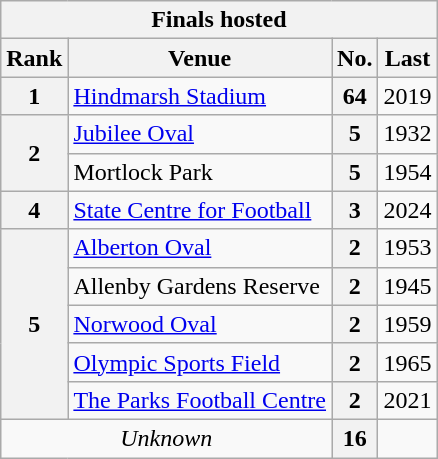<table class="wikitable">
<tr>
<th colspan=4>Finals hosted</th>
</tr>
<tr>
<th>Rank</th>
<th>Venue</th>
<th>No.</th>
<th>Last</th>
</tr>
<tr>
<th>1</th>
<td><a href='#'>Hindmarsh Stadium</a></td>
<th>64</th>
<td align=center>2019</td>
</tr>
<tr>
<th rowspan=2>2</th>
<td><a href='#'>Jubilee Oval</a></td>
<th>5</th>
<td align=center>1932</td>
</tr>
<tr>
<td>Mortlock Park</td>
<th>5</th>
<td align=center>1954</td>
</tr>
<tr>
<th>4</th>
<td><a href='#'>State Centre for Football</a></td>
<th>3</th>
<td align=center>2024</td>
</tr>
<tr>
<th rowspan=5>5</th>
<td><a href='#'>Alberton Oval</a></td>
<th>2</th>
<td align=center>1953</td>
</tr>
<tr>
<td>Allenby Gardens Reserve</td>
<th>2</th>
<td align=center>1945</td>
</tr>
<tr>
<td><a href='#'>Norwood Oval</a></td>
<th>2</th>
<td align=center>1959</td>
</tr>
<tr>
<td><a href='#'>Olympic Sports Field</a></td>
<th>2</th>
<td align=center>1965</td>
</tr>
<tr>
<td><a href='#'>The Parks Football Centre</a></td>
<th>2</th>
<td align=center>2021</td>
</tr>
<tr>
<td align=center colspan=2><em>Unknown</em></td>
<th>16</th>
<td></td>
</tr>
</table>
